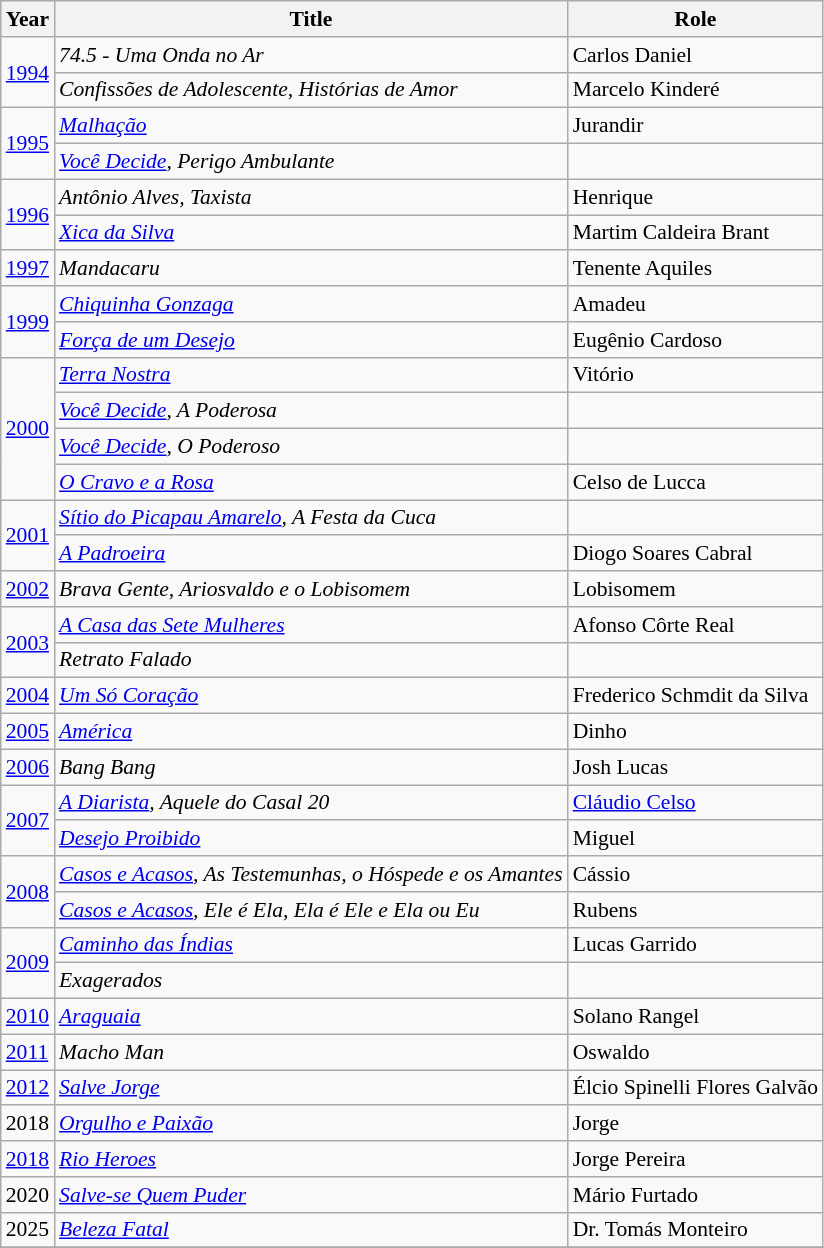<table class="wikitable" style="font-size: 90%;">
<tr>
<th>Year</th>
<th>Title</th>
<th>Role</th>
</tr>
<tr>
<td rowspan="2"><a href='#'>1994</a></td>
<td><em>74.5 - Uma Onda no Ar</em></td>
<td>Carlos Daniel</td>
</tr>
<tr>
<td><em>Confissões de Adolescente, Histórias de Amor</em></td>
<td>Marcelo Kinderé</td>
</tr>
<tr>
<td rowspan="2"><a href='#'>1995</a></td>
<td><em><a href='#'>Malhação</a></em></td>
<td>Jurandir</td>
</tr>
<tr>
<td><em><a href='#'>Você Decide</a>, Perigo Ambulante</em></td>
<td></td>
</tr>
<tr>
<td rowspan="2"><a href='#'>1996</a></td>
<td><em>Antônio Alves, Taxista</em></td>
<td>Henrique</td>
</tr>
<tr>
<td><em><a href='#'>Xica da Silva</a></em></td>
<td>Martim Caldeira Brant</td>
</tr>
<tr>
<td><a href='#'>1997</a></td>
<td><em>Mandacaru</em></td>
<td>Tenente Aquiles</td>
</tr>
<tr>
<td rowspan="2"><a href='#'>1999</a></td>
<td><em><a href='#'>Chiquinha Gonzaga</a></em></td>
<td>Amadeu</td>
</tr>
<tr>
<td><em><a href='#'>Força de um Desejo</a></em></td>
<td>Eugênio Cardoso</td>
</tr>
<tr>
<td rowspan="4"><a href='#'>2000</a></td>
<td><em><a href='#'>Terra Nostra</a></em></td>
<td>Vitório</td>
</tr>
<tr>
<td><em><a href='#'>Você Decide</a>, A Poderosa</em></td>
<td></td>
</tr>
<tr>
<td><em><a href='#'>Você Decide</a>, O Poderoso</em></td>
<td></td>
</tr>
<tr>
<td><em><a href='#'>O Cravo e a Rosa</a></em></td>
<td>Celso de Lucca</td>
</tr>
<tr>
<td rowspan="2"><a href='#'>2001</a></td>
<td><em><a href='#'>Sítio do Picapau Amarelo</a>, A Festa da Cuca</em></td>
<td></td>
</tr>
<tr>
<td><em><a href='#'>A Padroeira</a></em></td>
<td>Diogo Soares Cabral</td>
</tr>
<tr>
<td><a href='#'>2002</a></td>
<td><em>Brava Gente, Ariosvaldo e o Lobisomem</em></td>
<td>Lobisomem</td>
</tr>
<tr>
<td rowspan="2"><a href='#'>2003</a></td>
<td><em><a href='#'>A Casa das Sete Mulheres</a></em></td>
<td>Afonso Côrte Real</td>
</tr>
<tr>
<td><em>Retrato Falado</em></td>
<td></td>
</tr>
<tr>
<td><a href='#'>2004</a></td>
<td><em><a href='#'>Um Só Coração</a></em></td>
<td>Frederico Schmdit da Silva</td>
</tr>
<tr>
<td><a href='#'>2005</a></td>
<td><em><a href='#'>América</a></em></td>
<td>Dinho</td>
</tr>
<tr>
<td><a href='#'>2006</a></td>
<td><em>Bang Bang</em></td>
<td>Josh Lucas</td>
</tr>
<tr>
<td rowspan="2"><a href='#'>2007</a></td>
<td><em><a href='#'>A Diarista</a>, Aquele do Casal 20</em></td>
<td><a href='#'>
Cláudio Celso</a></td>
</tr>
<tr>
<td><em><a href='#'>Desejo Proibido</a></em></td>
<td>Miguel</td>
</tr>
<tr>
<td rowspan="2"><a href='#'>2008</a></td>
<td><em><a href='#'>Casos e Acasos</a>, As Testemunhas, o Hóspede e os Amantes</em></td>
<td>Cássio</td>
</tr>
<tr>
<td><em><a href='#'>Casos e Acasos</a>, Ele é Ela, Ela é Ele e Ela ou Eu</em></td>
<td>Rubens</td>
</tr>
<tr>
<td rowspan="2"><a href='#'>2009</a></td>
<td><em><a href='#'>Caminho das Índias</a></em></td>
<td>Lucas Garrido</td>
</tr>
<tr>
<td><em>Exagerados</em></td>
<td></td>
</tr>
<tr>
<td><a href='#'>2010</a></td>
<td><em><a href='#'>Araguaia</a></em></td>
<td>Solano Rangel</td>
</tr>
<tr>
<td><a href='#'>2011</a></td>
<td><em>Macho Man</em></td>
<td>Oswaldo</td>
</tr>
<tr>
<td><a href='#'>2012</a></td>
<td><em><a href='#'>Salve Jorge</a></em></td>
<td>Élcio Spinelli Flores Galvão</td>
</tr>
<tr>
<td>2018</td>
<td><em><a href='#'>Orgulho e Paixão</a></em></td>
<td>Jorge</td>
</tr>
<tr>
<td><a href='#'>2018</a></td>
<td><em><a href='#'>Rio Heroes</a></em></td>
<td>Jorge Pereira</td>
</tr>
<tr>
<td>2020</td>
<td><em><a href='#'>Salve-se Quem Puder</a></em></td>
<td>Mário Furtado</td>
</tr>
<tr>
<td>2025</td>
<td><em><a href='#'>Beleza Fatal</a></em></td>
<td>Dr. Tomás Monteiro</td>
</tr>
<tr>
</tr>
</table>
